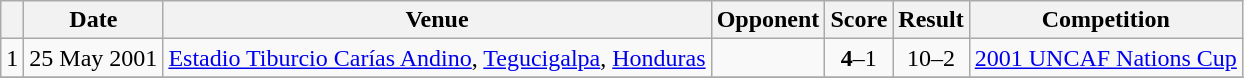<table class="wikitable">
<tr>
<th></th>
<th>Date</th>
<th>Venue</th>
<th>Opponent</th>
<th>Score</th>
<th>Result</th>
<th>Competition</th>
</tr>
<tr>
<td align="center">1</td>
<td>25 May 2001</td>
<td><a href='#'>Estadio Tiburcio Carías Andino</a>, <a href='#'>Tegucigalpa</a>, <a href='#'>Honduras</a></td>
<td></td>
<td align="center"><strong>4</strong>–1</td>
<td align="center">10–2</td>
<td><a href='#'>2001 UNCAF Nations Cup</a></td>
</tr>
<tr>
</tr>
</table>
